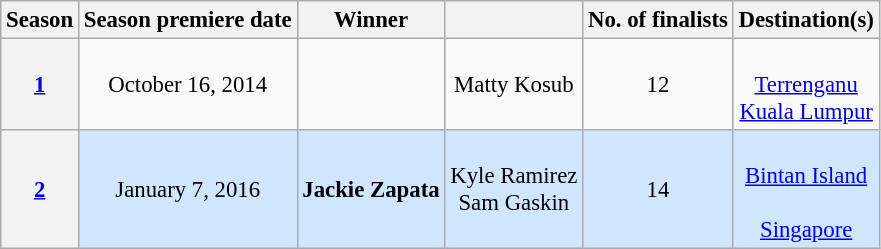<table class="wikitable"  style="text-align:center; font-size:95%;">
<tr>
<th>Season</th>
<th>Season premiere date</th>
<th>Winner</th>
<th></th>
<th>No. of finalists</th>
<th>Destination(s)</th>
</tr>
<tr>
<th><a href='#'>1</a></th>
<td>October 16, 2014</td>
<td><strong></strong></td>
<td>Matty Kosub<br></td>
<td>12</td>
<td><br><a href='#'>Terrenganu</a><br><a href='#'>Kuala Lumpur</a></td>
</tr>
<tr style="background: #D0E6FF;">
<th><a href='#'>2</a></th>
<td>January 7, 2016</td>
<td><strong>Jackie Zapata</strong></td>
<td>Kyle Ramirez<br>Sam Gaskin</td>
<td>14</td>
<td><br><a href='#'>Bintan Island</a><br><br><a href='#'>Singapore</a></td>
</tr>
</table>
